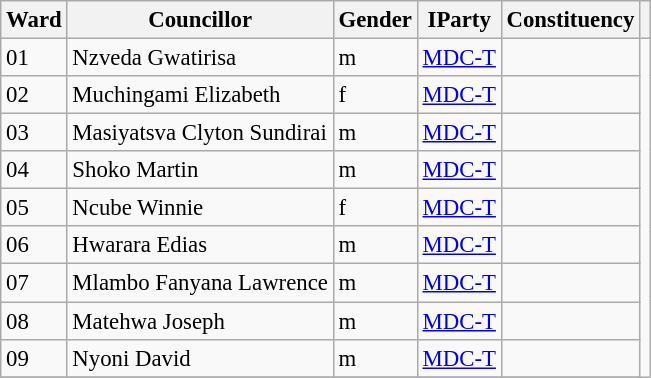<table class="wikitable sortable" style="font-size: 95%;">
<tr>
<th>Ward</th>
<th>Councillor</th>
<th>Gender</th>
<th>IParty</th>
<th>Constituency</th>
<th></th>
</tr>
<tr>
<td>01</td>
<td>Nzveda Gwatirisa</td>
<td>m</td>
<td><a href='#'>MDC-T</a></td>
<td></td>
</tr>
<tr>
<td>02</td>
<td>Muchingami Elizabeth</td>
<td>f</td>
<td><a href='#'>MDC-T</a></td>
<td></td>
</tr>
<tr>
<td>03</td>
<td>Masiyatsva Clyton Sundirai</td>
<td>m</td>
<td><a href='#'>MDC-T</a></td>
<td></td>
</tr>
<tr>
<td>04</td>
<td>Shoko Martin</td>
<td>m</td>
<td><a href='#'>MDC-T</a></td>
<td></td>
</tr>
<tr>
<td>05</td>
<td>Ncube Winnie</td>
<td>f</td>
<td><a href='#'>MDC-T</a></td>
<td></td>
</tr>
<tr>
<td>06</td>
<td>Hwarara Edias</td>
<td>m</td>
<td><a href='#'>MDC-T</a></td>
<td></td>
</tr>
<tr>
<td>07</td>
<td>Mlambo Fanyana Lawrence</td>
<td>m</td>
<td><a href='#'>MDC-T</a></td>
<td></td>
</tr>
<tr>
<td>08</td>
<td>Matehwa Joseph</td>
<td>m</td>
<td><a href='#'>MDC-T</a></td>
<td></td>
</tr>
<tr>
<td>09</td>
<td>Nyoni David</td>
<td>m</td>
<td><a href='#'>MDC-T</a></td>
<td></td>
</tr>
<tr>
</tr>
</table>
